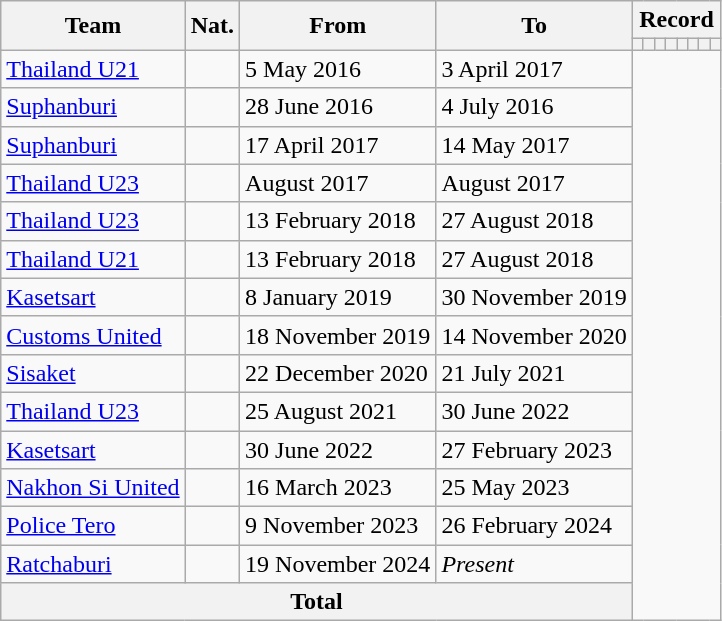<table class="wikitable" style="text-align: center">
<tr>
<th rowspan="2">Team</th>
<th rowspan="2">Nat.</th>
<th rowspan="2">From</th>
<th rowspan="2">To</th>
<th colspan="8">Record</th>
</tr>
<tr>
<th></th>
<th></th>
<th></th>
<th></th>
<th></th>
<th></th>
<th></th>
<th></th>
</tr>
<tr>
<td align=left><a href='#'>Thailand U21</a></td>
<td></td>
<td align=left>5 May 2016</td>
<td align=left>3 April 2017<br></td>
</tr>
<tr>
<td align=left><a href='#'>Suphanburi</a></td>
<td></td>
<td align=left>28 June 2016</td>
<td align=left>4 July 2016<br></td>
</tr>
<tr>
<td align=left><a href='#'>Suphanburi</a></td>
<td></td>
<td align=left>17 April 2017</td>
<td align=left>14 May 2017<br></td>
</tr>
<tr>
<td align=left><a href='#'>Thailand U23</a></td>
<td></td>
<td align=left>August 2017</td>
<td align=left>August 2017<br></td>
</tr>
<tr>
<td align=left><a href='#'>Thailand U23</a></td>
<td></td>
<td align=left>13 February 2018</td>
<td align=left>27 August 2018<br></td>
</tr>
<tr>
<td align=left><a href='#'>Thailand U21</a></td>
<td></td>
<td align=left>13 February 2018</td>
<td align=left>27 August 2018<br></td>
</tr>
<tr>
<td align=left><a href='#'>Kasetsart</a></td>
<td></td>
<td align=left>8 January 2019</td>
<td align=left>30 November 2019<br></td>
</tr>
<tr>
<td align=left><a href='#'>Customs United</a></td>
<td></td>
<td align=left>18 November 2019</td>
<td align=left>14 November 2020<br></td>
</tr>
<tr>
<td align=left><a href='#'>Sisaket</a></td>
<td></td>
<td align=left>22 December 2020</td>
<td align=left>21 July 2021<br></td>
</tr>
<tr>
<td align=left><a href='#'>Thailand U23</a></td>
<td></td>
<td align=left>25 August 2021</td>
<td align=left>30 June 2022<br></td>
</tr>
<tr>
<td align=left><a href='#'>Kasetsart</a></td>
<td></td>
<td align=left>30 June 2022</td>
<td align=left>27 February 2023<br></td>
</tr>
<tr>
<td align=left><a href='#'>Nakhon Si United</a></td>
<td></td>
<td align=left>16 March 2023</td>
<td align=left>25 May 2023<br></td>
</tr>
<tr>
<td align=left><a href='#'>Police Tero</a></td>
<td></td>
<td align=left>9 November 2023</td>
<td align=left>26 February 2024<br></td>
</tr>
<tr>
<td align=left><a href='#'>Ratchaburi</a></td>
<td></td>
<td align=left>19 November 2024</td>
<td align=left><em>Present</em><br></td>
</tr>
<tr>
<th colspan="4">Total<br></th>
</tr>
</table>
